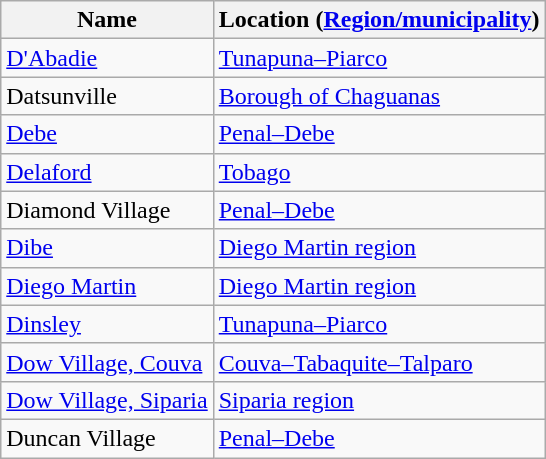<table class="wikitable">
<tr>
<th>Name</th>
<th>Location (<a href='#'>Region/municipality</a>)</th>
</tr>
<tr>
<td><a href='#'>D'Abadie</a></td>
<td><a href='#'>Tunapuna–Piarco</a></td>
</tr>
<tr>
<td>Datsunville</td>
<td><a href='#'>Borough of Chaguanas</a></td>
</tr>
<tr>
<td><a href='#'>Debe</a></td>
<td><a href='#'>Penal–Debe</a></td>
</tr>
<tr>
<td><a href='#'>Delaford</a></td>
<td><a href='#'>Tobago</a></td>
</tr>
<tr>
<td>Diamond Village</td>
<td><a href='#'>Penal–Debe</a></td>
</tr>
<tr>
<td><a href='#'>Dibe</a></td>
<td><a href='#'>Diego Martin region</a></td>
</tr>
<tr>
<td><a href='#'>Diego Martin</a></td>
<td><a href='#'>Diego Martin region</a></td>
</tr>
<tr>
<td><a href='#'>Dinsley</a></td>
<td><a href='#'>Tunapuna–Piarco</a></td>
</tr>
<tr>
<td><a href='#'>Dow Village, Couva</a></td>
<td><a href='#'>Couva–Tabaquite–Talparo</a></td>
</tr>
<tr>
<td><a href='#'>Dow Village, Siparia</a></td>
<td><a href='#'>Siparia region</a></td>
</tr>
<tr>
<td>Duncan Village</td>
<td><a href='#'>Penal–Debe</a></td>
</tr>
</table>
